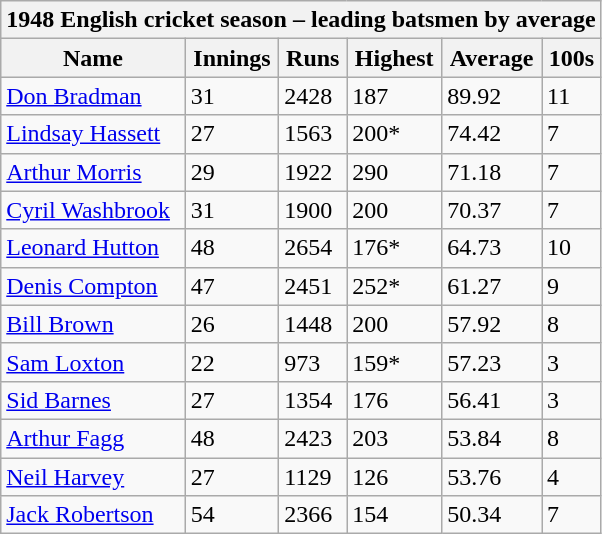<table class="wikitable">
<tr>
<th bgcolor="#efefef" colspan="7">1948 English cricket season – leading batsmen by average</th>
</tr>
<tr bgcolor="#efefef">
<th>Name</th>
<th>Innings</th>
<th>Runs</th>
<th>Highest</th>
<th>Average</th>
<th>100s</th>
</tr>
<tr>
<td><a href='#'>Don Bradman</a></td>
<td>31</td>
<td>2428</td>
<td>187</td>
<td>89.92</td>
<td>11</td>
</tr>
<tr>
<td><a href='#'>Lindsay Hassett</a></td>
<td>27</td>
<td>1563</td>
<td>200*</td>
<td>74.42</td>
<td>7</td>
</tr>
<tr>
<td><a href='#'>Arthur Morris</a></td>
<td>29</td>
<td>1922</td>
<td>290</td>
<td>71.18</td>
<td>7</td>
</tr>
<tr>
<td><a href='#'>Cyril Washbrook</a></td>
<td>31</td>
<td>1900</td>
<td>200</td>
<td>70.37</td>
<td>7</td>
</tr>
<tr>
<td><a href='#'>Leonard Hutton</a></td>
<td>48</td>
<td>2654</td>
<td>176*</td>
<td>64.73</td>
<td>10</td>
</tr>
<tr>
<td><a href='#'>Denis Compton</a></td>
<td>47</td>
<td>2451</td>
<td>252*</td>
<td>61.27</td>
<td>9</td>
</tr>
<tr>
<td><a href='#'>Bill Brown</a></td>
<td>26</td>
<td>1448</td>
<td>200</td>
<td>57.92</td>
<td>8</td>
</tr>
<tr>
<td><a href='#'>Sam Loxton</a></td>
<td>22</td>
<td>973</td>
<td>159*</td>
<td>57.23</td>
<td>3</td>
</tr>
<tr>
<td><a href='#'>Sid Barnes</a></td>
<td>27</td>
<td>1354</td>
<td>176</td>
<td>56.41</td>
<td>3</td>
</tr>
<tr>
<td><a href='#'>Arthur Fagg</a></td>
<td>48</td>
<td>2423</td>
<td>203</td>
<td>53.84</td>
<td>8</td>
</tr>
<tr>
<td><a href='#'>Neil Harvey</a></td>
<td>27</td>
<td>1129</td>
<td>126</td>
<td>53.76</td>
<td>4</td>
</tr>
<tr>
<td><a href='#'>Jack Robertson</a></td>
<td>54</td>
<td>2366</td>
<td>154</td>
<td>50.34</td>
<td>7</td>
</tr>
</table>
